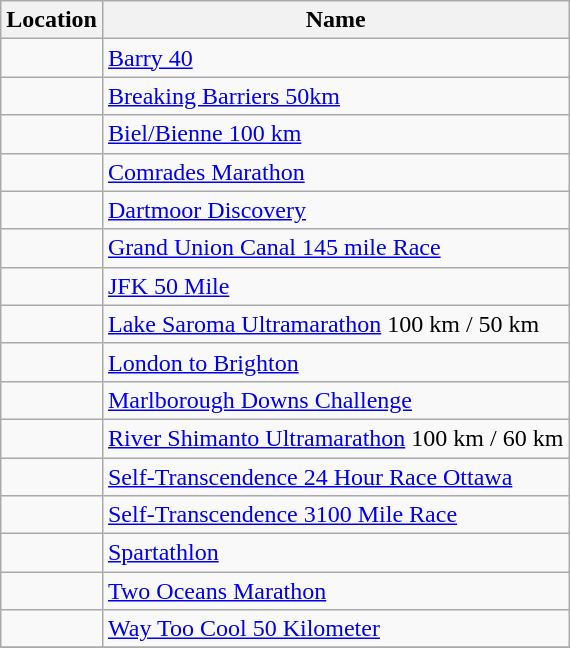<table class="wikitable sortable">
<tr>
<th>Location</th>
<th>Name</th>
</tr>
<tr>
<td></td>
<td><a href='#'>Barry 40</a></td>
</tr>
<tr>
<td></td>
<td><a href='#'>Breaking Barriers 50km</a></td>
</tr>
<tr>
<td></td>
<td><a href='#'>Biel/Bienne 100 km</a></td>
</tr>
<tr>
<td></td>
<td><a href='#'>Comrades Marathon</a></td>
</tr>
<tr>
<td></td>
<td><a href='#'>Dartmoor Discovery</a></td>
</tr>
<tr>
<td></td>
<td><a href='#'>Grand Union Canal 145 mile Race</a></td>
</tr>
<tr>
<td></td>
<td><a href='#'>JFK 50 Mile</a></td>
</tr>
<tr>
<td></td>
<td><a href='#'>Lake Saroma Ultramarathon</a> 100 km / 50 km </td>
</tr>
<tr>
<td></td>
<td><a href='#'>London to Brighton</a></td>
</tr>
<tr>
<td></td>
<td><a href='#'>Marlborough Downs Challenge</a></td>
</tr>
<tr>
<td></td>
<td><a href='#'>River Shimanto Ultramarathon</a> 100 km / 60 km</td>
</tr>
<tr>
<td></td>
<td><a href='#'>Self-Transcendence 24 Hour Race Ottawa</a></td>
</tr>
<tr>
<td></td>
<td><a href='#'>Self-Transcendence 3100 Mile Race</a></td>
</tr>
<tr>
<td></td>
<td><a href='#'>Spartathlon</a></td>
</tr>
<tr>
<td></td>
<td><a href='#'>Two Oceans Marathon</a></td>
</tr>
<tr>
<td></td>
<td><a href='#'>Way Too Cool 50 Kilometer</a></td>
</tr>
<tr>
</tr>
</table>
